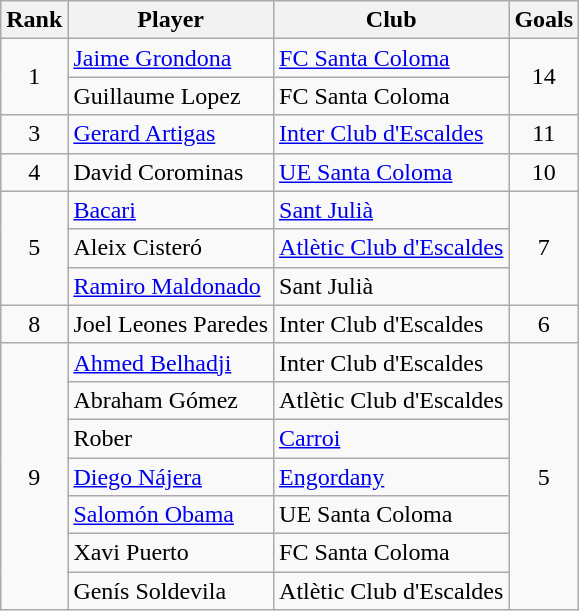<table class="wikitable" style="text-align:center;">
<tr>
<th>Rank</th>
<th>Player</th>
<th>Club</th>
<th>Goals</th>
</tr>
<tr>
<td rowspan="2">1</td>
<td align="left"> <a href='#'>Jaime Grondona</a></td>
<td align="left"><a href='#'>FC Santa Coloma</a></td>
<td rowspan="2">14</td>
</tr>
<tr>
<td align="left"> Guillaume Lopez</td>
<td align="left">FC Santa Coloma</td>
</tr>
<tr>
<td>3</td>
<td align="left"> <a href='#'>Gerard Artigas</a></td>
<td align="left"><a href='#'>Inter Club d'Escaldes</a></td>
<td>11</td>
</tr>
<tr>
<td>4</td>
<td align="left"> David Corominas</td>
<td align="left"><a href='#'>UE Santa Coloma</a></td>
<td>10</td>
</tr>
<tr>
<td rowspan="3">5</td>
<td align="left"> <a href='#'>Bacari</a></td>
<td align="left"><a href='#'>Sant Julià</a></td>
<td rowspan="3">7</td>
</tr>
<tr>
<td align="left"> Aleix Cisteró</td>
<td align="left"><a href='#'>Atlètic Club d'Escaldes</a></td>
</tr>
<tr>
<td align="left"> <a href='#'>Ramiro Maldonado</a></td>
<td align="left">Sant Julià</td>
</tr>
<tr>
<td>8</td>
<td align="left"> Joel Leones Paredes</td>
<td align="left">Inter Club d'Escaldes</td>
<td>6</td>
</tr>
<tr>
<td rowspan="7">9</td>
<td align="left"> <a href='#'>Ahmed Belhadji</a></td>
<td align="left">Inter Club d'Escaldes</td>
<td rowspan="7">5</td>
</tr>
<tr>
<td align="left"> Abraham Gómez</td>
<td align="left">Atlètic Club d'Escaldes</td>
</tr>
<tr>
<td align="left"> Rober</td>
<td align="left"><a href='#'>Carroi</a></td>
</tr>
<tr>
<td align="left"> <a href='#'>Diego Nájera</a></td>
<td align="left"><a href='#'>Engordany</a></td>
</tr>
<tr>
<td align="left"> <a href='#'>Salomón Obama</a></td>
<td align="left">UE Santa Coloma</td>
</tr>
<tr>
<td align="left"> Xavi Puerto</td>
<td align="left">FC Santa Coloma</td>
</tr>
<tr>
<td align="left"> Genís Soldevila</td>
<td align="left">Atlètic Club d'Escaldes</td>
</tr>
</table>
